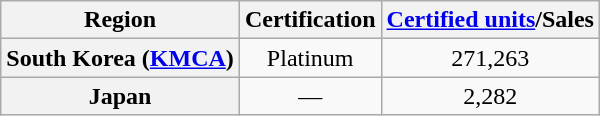<table class="wikitable sortable plainrowheaders" style="text-align:center">
<tr>
<th>Region</th>
<th>Certification</th>
<th><a href='#'>Certified units</a>/Sales</th>
</tr>
<tr>
<th scope="row">South Korea (<a href='#'>KMCA</a>)</th>
<td align="center">Platinum</td>
<td align="center">271,263</td>
</tr>
<tr>
<th scope="row">Japan</th>
<td align="center">—</td>
<td align="center">2,282</td>
</tr>
</table>
